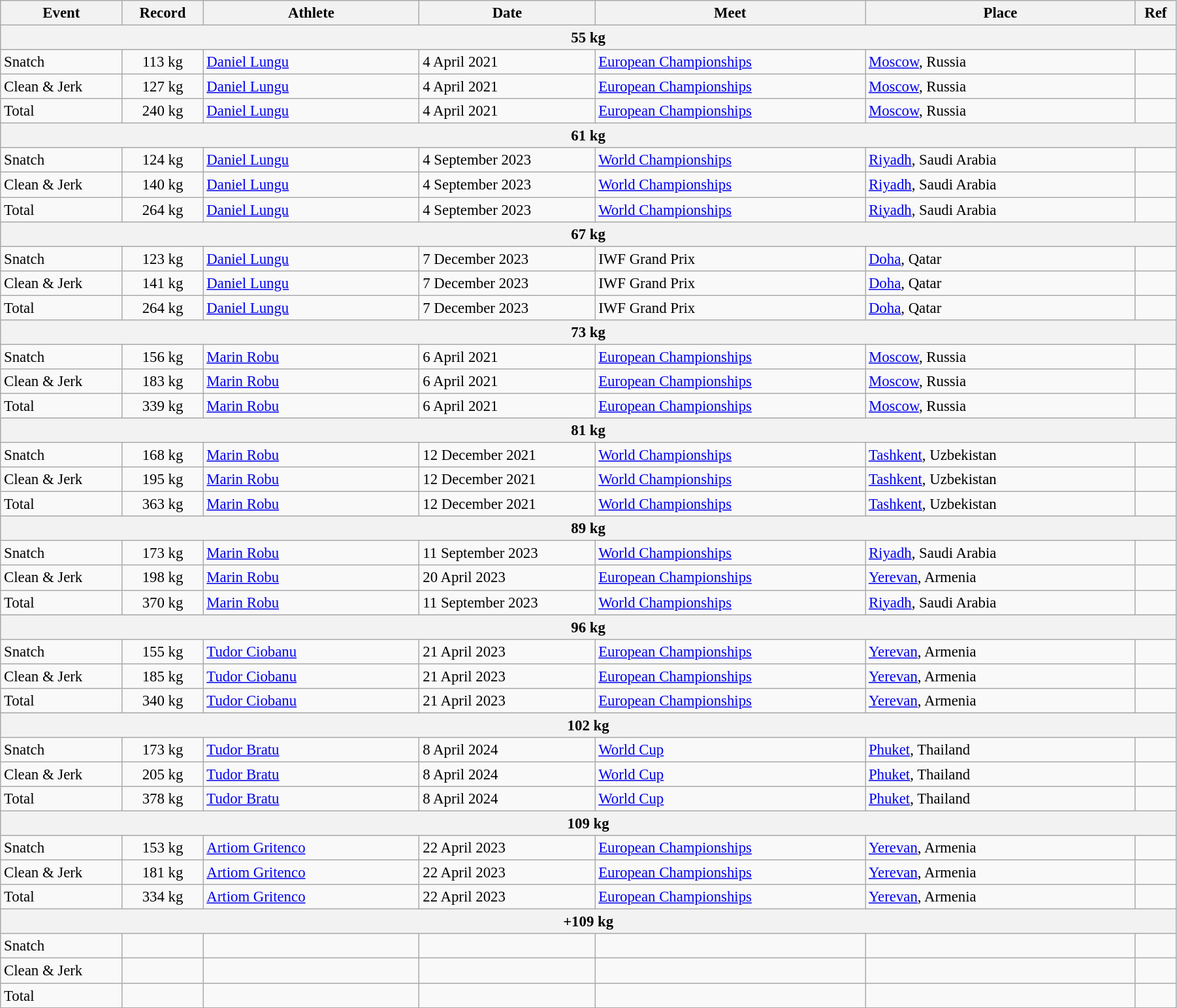<table class="wikitable" style="font-size:95%; width: 95%;">
<tr>
<th width=9%>Event</th>
<th width=6%>Record</th>
<th width=16%>Athlete</th>
<th width=13%>Date</th>
<th width=20%>Meet</th>
<th width=20%>Place</th>
<th width=3%>Ref</th>
</tr>
<tr bgcolor="#DDDDDD">
<th colspan="7">55 kg</th>
</tr>
<tr>
<td>Snatch</td>
<td align="center">113 kg</td>
<td><a href='#'>Daniel Lungu</a></td>
<td>4 April 2021</td>
<td><a href='#'>European Championships</a></td>
<td><a href='#'>Moscow</a>, Russia</td>
<td></td>
</tr>
<tr>
<td>Clean & Jerk</td>
<td align="center">127 kg</td>
<td><a href='#'>Daniel Lungu</a></td>
<td>4 April 2021</td>
<td><a href='#'>European Championships</a></td>
<td><a href='#'>Moscow</a>, Russia</td>
<td></td>
</tr>
<tr>
<td>Total</td>
<td align="center">240 kg</td>
<td><a href='#'>Daniel Lungu</a></td>
<td>4 April 2021</td>
<td><a href='#'>European Championships</a></td>
<td><a href='#'>Moscow</a>, Russia</td>
<td></td>
</tr>
<tr bgcolor="#DDDDDD">
<th colspan="7">61 kg</th>
</tr>
<tr>
<td>Snatch</td>
<td align="center">124 kg</td>
<td><a href='#'>Daniel Lungu</a></td>
<td>4 September 2023</td>
<td><a href='#'>World Championships</a></td>
<td><a href='#'>Riyadh</a>, Saudi Arabia</td>
<td></td>
</tr>
<tr>
<td>Clean & Jerk</td>
<td align="center">140 kg</td>
<td><a href='#'>Daniel Lungu</a></td>
<td>4 September 2023</td>
<td><a href='#'>World Championships</a></td>
<td><a href='#'>Riyadh</a>, Saudi Arabia</td>
<td></td>
</tr>
<tr>
<td>Total</td>
<td align="center">264 kg</td>
<td><a href='#'>Daniel Lungu</a></td>
<td>4 September 2023</td>
<td><a href='#'>World Championships</a></td>
<td><a href='#'>Riyadh</a>, Saudi Arabia</td>
<td></td>
</tr>
<tr bgcolor="#DDDDDD">
<th colspan="7">67 kg</th>
</tr>
<tr>
<td>Snatch</td>
<td align="center">123 kg</td>
<td><a href='#'>Daniel Lungu</a></td>
<td>7 December 2023</td>
<td>IWF Grand Prix</td>
<td><a href='#'>Doha</a>, Qatar</td>
<td></td>
</tr>
<tr>
<td>Clean & Jerk</td>
<td align="center">141 kg</td>
<td><a href='#'>Daniel Lungu</a></td>
<td>7 December 2023</td>
<td>IWF Grand Prix</td>
<td><a href='#'>Doha</a>, Qatar</td>
<td></td>
</tr>
<tr>
<td>Total</td>
<td align="center">264 kg</td>
<td><a href='#'>Daniel Lungu</a></td>
<td>7 December 2023</td>
<td>IWF Grand Prix</td>
<td><a href='#'>Doha</a>, Qatar</td>
<td></td>
</tr>
<tr bgcolor="#DDDDDD">
<th colspan="7">73 kg</th>
</tr>
<tr>
<td>Snatch</td>
<td align="center">156 kg</td>
<td><a href='#'>Marin Robu</a></td>
<td>6 April 2021</td>
<td><a href='#'>European Championships</a></td>
<td><a href='#'>Moscow</a>, Russia</td>
<td></td>
</tr>
<tr>
<td>Clean & Jerk</td>
<td align="center">183 kg</td>
<td><a href='#'>Marin Robu</a></td>
<td>6 April 2021</td>
<td><a href='#'>European Championships</a></td>
<td><a href='#'>Moscow</a>, Russia</td>
<td></td>
</tr>
<tr>
<td>Total</td>
<td align="center">339 kg</td>
<td><a href='#'>Marin Robu</a></td>
<td>6 April 2021</td>
<td><a href='#'>European Championships</a></td>
<td><a href='#'>Moscow</a>, Russia</td>
<td></td>
</tr>
<tr bgcolor="#DDDDDD">
<th colspan="7">81 kg</th>
</tr>
<tr>
<td>Snatch</td>
<td align="center">168 kg</td>
<td><a href='#'>Marin Robu</a></td>
<td>12 December 2021</td>
<td><a href='#'>World Championships</a></td>
<td><a href='#'>Tashkent</a>, Uzbekistan</td>
<td></td>
</tr>
<tr>
<td>Clean & Jerk</td>
<td align="center">195 kg</td>
<td><a href='#'>Marin Robu</a></td>
<td>12 December 2021</td>
<td><a href='#'>World Championships</a></td>
<td><a href='#'>Tashkent</a>, Uzbekistan</td>
<td></td>
</tr>
<tr>
<td>Total</td>
<td align="center">363 kg</td>
<td><a href='#'>Marin Robu</a></td>
<td>12 December 2021</td>
<td><a href='#'>World Championships</a></td>
<td><a href='#'>Tashkent</a>, Uzbekistan</td>
<td></td>
</tr>
<tr bgcolor="#DDDDDD">
<th colspan="7">89 kg</th>
</tr>
<tr>
<td>Snatch</td>
<td align="center">173 kg</td>
<td><a href='#'>Marin Robu</a></td>
<td>11 September 2023</td>
<td><a href='#'>World Championships</a></td>
<td><a href='#'>Riyadh</a>, Saudi Arabia</td>
<td></td>
</tr>
<tr>
<td>Clean & Jerk</td>
<td align="center">198 kg</td>
<td><a href='#'>Marin Robu</a></td>
<td>20 April 2023</td>
<td><a href='#'>European Championships</a></td>
<td><a href='#'>Yerevan</a>, Armenia</td>
<td></td>
</tr>
<tr>
<td>Total</td>
<td align="center">370 kg</td>
<td><a href='#'>Marin Robu</a></td>
<td>11 September 2023</td>
<td><a href='#'>World Championships</a></td>
<td><a href='#'>Riyadh</a>, Saudi Arabia</td>
<td></td>
</tr>
<tr bgcolor="#DDDDDD">
<th colspan="7">96 kg</th>
</tr>
<tr>
<td>Snatch</td>
<td align="center">155 kg</td>
<td><a href='#'>Tudor Ciobanu</a></td>
<td>21 April 2023</td>
<td><a href='#'>European Championships</a></td>
<td><a href='#'>Yerevan</a>, Armenia</td>
<td></td>
</tr>
<tr>
<td>Clean & Jerk</td>
<td align="center">185 kg</td>
<td><a href='#'>Tudor Ciobanu</a></td>
<td>21 April 2023</td>
<td><a href='#'>European Championships</a></td>
<td><a href='#'>Yerevan</a>, Armenia</td>
<td></td>
</tr>
<tr>
<td>Total</td>
<td align="center">340 kg</td>
<td><a href='#'>Tudor Ciobanu</a></td>
<td>21 April 2023</td>
<td><a href='#'>European Championships</a></td>
<td><a href='#'>Yerevan</a>, Armenia</td>
<td></td>
</tr>
<tr bgcolor="#DDDDDD">
<th colspan="7">102 kg</th>
</tr>
<tr>
<td>Snatch</td>
<td align="center">173 kg</td>
<td><a href='#'>Tudor Bratu</a></td>
<td>8 April 2024</td>
<td><a href='#'>World Cup</a></td>
<td><a href='#'>Phuket</a>, Thailand</td>
<td></td>
</tr>
<tr>
<td>Clean & Jerk</td>
<td align="center">205 kg</td>
<td><a href='#'>Tudor Bratu</a></td>
<td>8 April 2024</td>
<td><a href='#'>World Cup</a></td>
<td><a href='#'>Phuket</a>, Thailand</td>
<td></td>
</tr>
<tr>
<td>Total</td>
<td align="center">378 kg</td>
<td><a href='#'>Tudor Bratu</a></td>
<td>8 April 2024</td>
<td><a href='#'>World Cup</a></td>
<td><a href='#'>Phuket</a>, Thailand</td>
<td></td>
</tr>
<tr bgcolor="#DDDDDD">
<th colspan="7">109 kg</th>
</tr>
<tr>
<td>Snatch</td>
<td align="center">153 kg</td>
<td><a href='#'>Artiom Gritenco</a></td>
<td>22 April 2023</td>
<td><a href='#'>European Championships</a></td>
<td><a href='#'>Yerevan</a>, Armenia</td>
<td></td>
</tr>
<tr>
<td>Clean & Jerk</td>
<td align="center">181 kg</td>
<td><a href='#'>Artiom Gritenco</a></td>
<td>22 April 2023</td>
<td><a href='#'>European Championships</a></td>
<td><a href='#'>Yerevan</a>, Armenia</td>
<td></td>
</tr>
<tr>
<td>Total</td>
<td align="center">334 kg</td>
<td><a href='#'>Artiom Gritenco</a></td>
<td>22 April 2023</td>
<td><a href='#'>European Championships</a></td>
<td><a href='#'>Yerevan</a>, Armenia</td>
<td></td>
</tr>
<tr bgcolor="#DDDDDD">
<th colspan="7">+109 kg</th>
</tr>
<tr>
<td>Snatch</td>
<td align="center"></td>
<td></td>
<td></td>
<td></td>
<td></td>
<td></td>
</tr>
<tr>
<td>Clean & Jerk</td>
<td align="center"></td>
<td></td>
<td></td>
<td></td>
<td></td>
<td></td>
</tr>
<tr>
<td>Total</td>
<td align="center"></td>
<td></td>
<td></td>
<td></td>
<td></td>
<td></td>
</tr>
</table>
